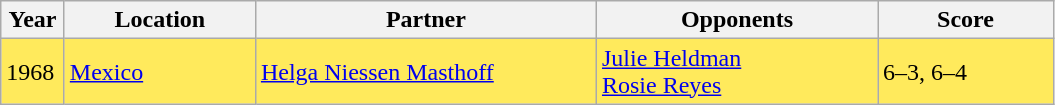<table class="sortable wikitable">
<tr>
<th style="width:35px">Year</th>
<th style="width:120px">Location</th>
<th style="width:220px">Partner</th>
<th style="width:180px">Opponents</th>
<th style="width:110px" class="unsortable">Score</th>
</tr>
<tr style="background:#ffea5c;">
<td>1968</td>
<td><a href='#'>Mexico</a></td>
<td> <a href='#'>Helga Niessen Masthoff</a></td>
<td> <a href='#'>Julie Heldman</a><br> <a href='#'>Rosie Reyes</a></td>
<td>6–3, 6–4</td>
</tr>
</table>
